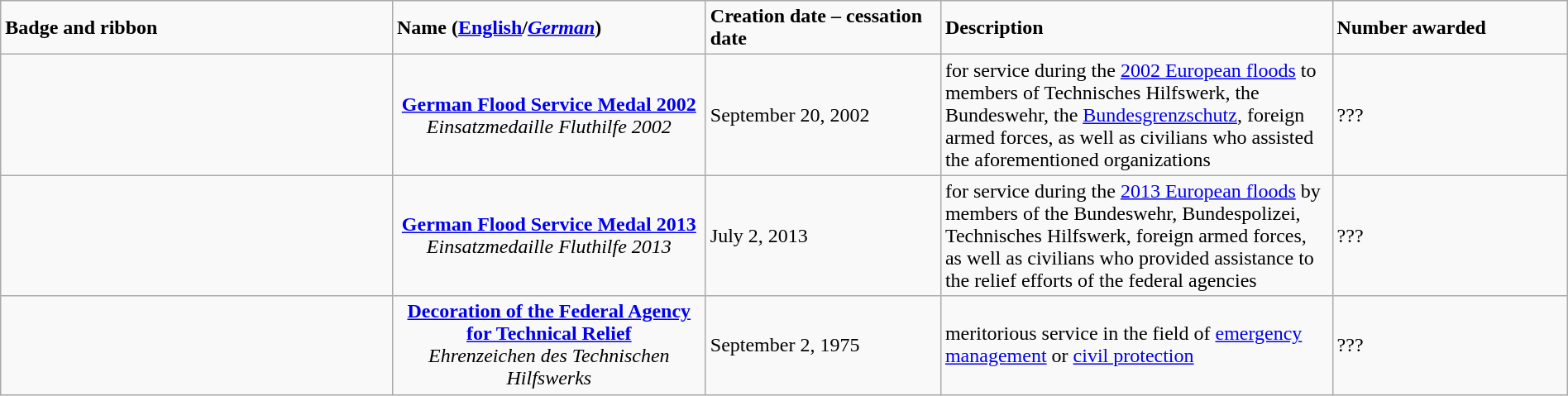<table class="wikitable" width="100%">
<tr>
<td width="25%"><strong>Badge and ribbon</strong></td>
<td width="20%"><strong>Name (<a href='#'>English</a>/<em><a href='#'>German</a></em>)</strong></td>
<td width="15%"><strong>Creation date – cessation date</strong></td>
<td width="25%"><strong>Description</strong></td>
<td width="15%"><strong>Number awarded</strong></td>
</tr>
<tr>
<td></td>
<td style="text-align:center;"><a href='#'><strong>German Flood Service Medal 2002</strong></a><br><em>Einsatzmedaille Fluthilfe 2002</em></td>
<td>September 20, 2002</td>
<td>for service during the <a href='#'>2002 European floods</a> to members of Technisches Hilfswerk, the Bundeswehr, the <a href='#'>Bundesgrenzschutz</a>, foreign armed forces, as well as civilians who assisted the aforementioned organizations</td>
<td>???</td>
</tr>
<tr>
<td><div></div></td>
<td style="text-align:center;"><a href='#'><strong>German Flood Service Medal 2013</strong></a><br><em>Einsatzmedaille Fluthilfe 2013</em></td>
<td>July 2, 2013</td>
<td>for service during the <a href='#'>2013 European floods</a> by members of the Bundeswehr, Bundespolizei, Technisches Hilfswerk, foreign armed forces, as well as civilians who provided assistance to the relief efforts of the federal agencies</td>
<td>???</td>
</tr>
<tr>
<td><br><br></td>
<td style="text-align:center;"><a href='#'><strong>Decoration of the Federal Agency for Technical Relief</strong></a><br><em>Ehrenzeichen des Technischen Hilfswerks</em></td>
<td>September 2, 1975</td>
<td>meritorious service in the field of <a href='#'>emergency management</a> or <a href='#'>civil protection</a></td>
<td>???</td>
</tr>
</table>
